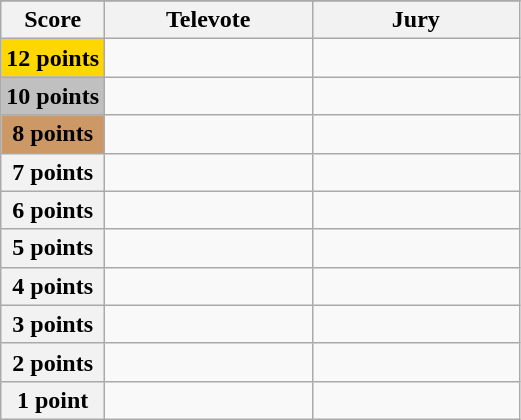<table class="wikitable">
<tr>
</tr>
<tr>
<th scope="col" width="20%">Score</th>
<th scope="col" width="40%">Televote</th>
<th scope="col" width="40%">Jury</th>
</tr>
<tr>
<th scope="row" style="background:gold">12 points</th>
<td></td>
<td></td>
</tr>
<tr>
<th scope="row" style="background:silver">10 points</th>
<td></td>
<td></td>
</tr>
<tr>
<th scope="row" style="background:#CC9966">8 points</th>
<td></td>
<td></td>
</tr>
<tr>
<th scope="row">7 points</th>
<td></td>
<td></td>
</tr>
<tr>
<th scope="row">6 points</th>
<td></td>
<td></td>
</tr>
<tr>
<th scope="row">5 points</th>
<td></td>
<td></td>
</tr>
<tr>
<th scope="row">4 points</th>
<td></td>
<td></td>
</tr>
<tr>
<th scope="row">3 points</th>
<td></td>
<td></td>
</tr>
<tr>
<th scope="row">2 points</th>
<td></td>
<td></td>
</tr>
<tr>
<th scope="row">1 point</th>
<td></td>
<td></td>
</tr>
</table>
